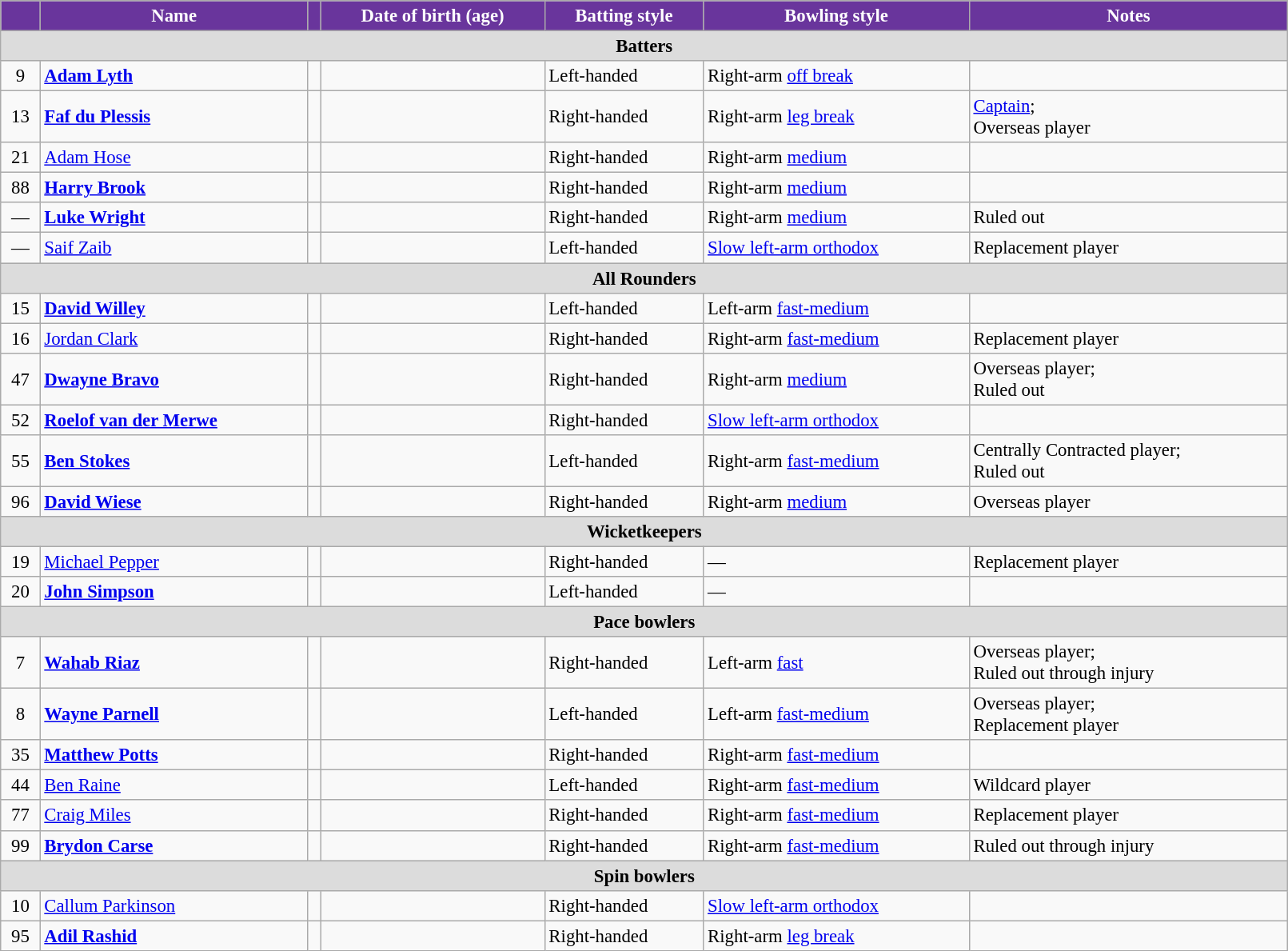<table class="wikitable" style="font-size:95%;" width="85%">
<tr>
<th style="background:#69359C; color:white"></th>
<th style="background:#69359C; color:white">Name</th>
<th style="background:#69359C; color:white"></th>
<th style="background:#69359C; color:white">Date of birth (age)</th>
<th style="background:#69359C; color:white">Batting style</th>
<th style="background:#69359C; color:white">Bowling style</th>
<th style="background:#69359C; color:white">Notes</th>
</tr>
<tr>
<th colspan="7" style="background: #DCDCDC" align=right>Batters</th>
</tr>
<tr>
<td style="text-align:center">9</td>
<td><strong><a href='#'>Adam Lyth</a></strong></td>
<td style="text-align:center"></td>
<td></td>
<td>Left-handed</td>
<td>Right-arm <a href='#'>off break</a></td>
<td></td>
</tr>
<tr>
<td style="text-align:center">13</td>
<td><strong><a href='#'>Faf du Plessis</a></strong></td>
<td style="text-align:center"></td>
<td></td>
<td>Right-handed</td>
<td>Right-arm <a href='#'>leg break</a></td>
<td><a href='#'>Captain</a>; <br> Overseas player</td>
</tr>
<tr>
<td style="text-align:center">21</td>
<td><a href='#'>Adam Hose</a></td>
<td style="text-align:center"></td>
<td></td>
<td>Right-handed</td>
<td>Right-arm <a href='#'>medium</a></td>
<td></td>
</tr>
<tr>
<td style="text-align:center">88</td>
<td><strong><a href='#'>Harry Brook</a></strong></td>
<td style="text-align:center"></td>
<td></td>
<td>Right-handed</td>
<td>Right-arm <a href='#'>medium</a></td>
<td></td>
</tr>
<tr>
<td style="text-align:center">—</td>
<td><strong><a href='#'>Luke Wright</a></strong></td>
<td style="text-align:center"></td>
<td></td>
<td>Right-handed</td>
<td>Right-arm <a href='#'>medium</a></td>
<td>Ruled out</td>
</tr>
<tr>
<td style="text-align:center">—</td>
<td><a href='#'>Saif Zaib</a></td>
<td style="text-align:center"></td>
<td></td>
<td>Left-handed</td>
<td><a href='#'>Slow left-arm orthodox</a></td>
<td>Replacement player</td>
</tr>
<tr>
<th colspan="7" style="background: #DCDCDC" align=right>All Rounders</th>
</tr>
<tr>
<td style="text-align:center">15</td>
<td><strong><a href='#'>David Willey</a></strong></td>
<td style="text-align:center"></td>
<td></td>
<td>Left-handed</td>
<td>Left-arm <a href='#'>fast-medium</a></td>
<td></td>
</tr>
<tr>
<td style="text-align:center">16</td>
<td><a href='#'>Jordan Clark</a></td>
<td style="text-align:center"></td>
<td></td>
<td>Right-handed</td>
<td>Right-arm <a href='#'>fast-medium</a></td>
<td>Replacement player</td>
</tr>
<tr>
<td style="text-align:center">47</td>
<td><strong><a href='#'>Dwayne Bravo</a></strong></td>
<td style="text-align:center"></td>
<td></td>
<td>Right-handed</td>
<td>Right-arm <a href='#'>medium</a></td>
<td>Overseas player; <br> Ruled out</td>
</tr>
<tr>
<td style="text-align:center">52</td>
<td><strong><a href='#'>Roelof van der Merwe</a></strong></td>
<td style="text-align:center"></td>
<td></td>
<td>Right-handed</td>
<td><a href='#'>Slow left-arm orthodox</a></td>
<td></td>
</tr>
<tr>
<td style="text-align:center">55</td>
<td><strong><a href='#'>Ben Stokes</a></strong></td>
<td style="text-align:center"></td>
<td></td>
<td>Left-handed</td>
<td>Right-arm <a href='#'>fast-medium</a></td>
<td>Centrally Contracted player; <br> Ruled out</td>
</tr>
<tr>
<td style="text-align:center">96</td>
<td><strong><a href='#'>David Wiese</a></strong></td>
<td style="text-align:center"></td>
<td></td>
<td>Right-handed</td>
<td>Right-arm <a href='#'>medium</a></td>
<td>Overseas player</td>
</tr>
<tr>
<th colspan="7" style="background: #DCDCDC" align=right>Wicketkeepers</th>
</tr>
<tr>
<td style="text-align:center">19</td>
<td><a href='#'>Michael Pepper</a></td>
<td style="text-align:center"></td>
<td></td>
<td>Right-handed</td>
<td>—</td>
<td>Replacement player</td>
</tr>
<tr>
<td style="text-align:center">20</td>
<td><strong><a href='#'>John Simpson</a></strong></td>
<td style="text-align:center"></td>
<td></td>
<td>Left-handed</td>
<td>—</td>
<td></td>
</tr>
<tr>
<th colspan="7" style="background: #DCDCDC" align=right>Pace bowlers</th>
</tr>
<tr>
<td style="text-align:center">7</td>
<td><strong><a href='#'>Wahab Riaz</a></strong></td>
<td style="text-align:center"></td>
<td></td>
<td>Right-handed</td>
<td>Left-arm <a href='#'>fast</a></td>
<td>Overseas player; <br> Ruled out through injury</td>
</tr>
<tr>
<td style="text-align:center">8</td>
<td><strong><a href='#'>Wayne Parnell</a></strong></td>
<td style="text-align:center"></td>
<td></td>
<td>Left-handed</td>
<td>Left-arm <a href='#'>fast-medium</a></td>
<td>Overseas player; <br> Replacement player</td>
</tr>
<tr>
<td style="text-align:center">35</td>
<td><strong><a href='#'>Matthew Potts</a></strong></td>
<td style="text-align:center"></td>
<td></td>
<td>Right-handed</td>
<td>Right-arm <a href='#'>fast-medium</a></td>
<td></td>
</tr>
<tr>
<td style="text-align:center">44</td>
<td><a href='#'>Ben Raine</a></td>
<td style="text-align:center"></td>
<td></td>
<td>Left-handed</td>
<td>Right-arm <a href='#'>fast-medium</a></td>
<td>Wildcard player</td>
</tr>
<tr>
<td style="text-align:center">77</td>
<td><a href='#'>Craig Miles</a></td>
<td style="text-align:center"></td>
<td></td>
<td>Right-handed</td>
<td>Right-arm <a href='#'>fast-medium</a></td>
<td>Replacement player</td>
</tr>
<tr>
<td style="text-align:center">99</td>
<td><strong><a href='#'>Brydon Carse</a></strong></td>
<td style="text-align:center"></td>
<td></td>
<td>Right-handed</td>
<td>Right-arm <a href='#'>fast-medium</a></td>
<td>Ruled out through injury</td>
</tr>
<tr>
<th colspan="7" style="background: #DCDCDC" align=right>Spin bowlers</th>
</tr>
<tr>
<td style="text-align:center">10</td>
<td><a href='#'>Callum Parkinson</a></td>
<td style="text-align:center"></td>
<td></td>
<td>Right-handed</td>
<td><a href='#'>Slow left-arm orthodox</a></td>
<td></td>
</tr>
<tr>
<td style="text-align:center">95</td>
<td><strong><a href='#'>Adil Rashid</a></strong></td>
<td style="text-align:center"></td>
<td></td>
<td>Right-handed</td>
<td>Right-arm <a href='#'>leg break</a></td>
<td></td>
</tr>
</table>
